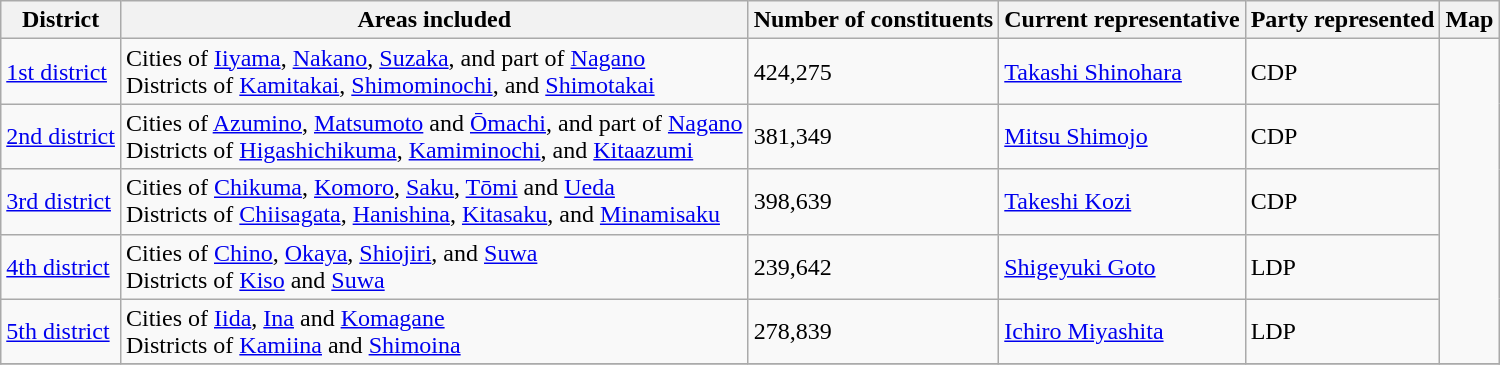<table class="wikitable">
<tr>
<th>District</th>
<th>Areas included</th>
<th>Number of constituents</th>
<th>Current representative</th>
<th>Party represented</th>
<th>Map</th>
</tr>
<tr>
<td><a href='#'>1st district</a></td>
<td>Cities of <a href='#'>Iiyama</a>, <a href='#'>Nakano</a>, <a href='#'>Suzaka</a>, and part of <a href='#'>Nagano</a><br>Districts of <a href='#'>Kamitakai</a>, <a href='#'>Shimominochi</a>, and <a href='#'>Shimotakai</a></td>
<td>424,275</td>
<td><a href='#'>Takashi Shinohara</a></td>
<td>CDP</td>
<td rowspan="5"></td>
</tr>
<tr>
<td><a href='#'>2nd district</a></td>
<td>Cities of <a href='#'>Azumino</a>, <a href='#'>Matsumoto</a> and <a href='#'>Ōmachi</a>, and part of <a href='#'>Nagano</a><br>Districts of <a href='#'>Higashichikuma</a>, <a href='#'>Kamiminochi</a>, and <a href='#'>Kitaazumi</a></td>
<td>381,349</td>
<td><a href='#'>Mitsu Shimojo</a></td>
<td>CDP</td>
</tr>
<tr>
<td><a href='#'>3rd district</a></td>
<td>Cities of <a href='#'>Chikuma</a>, <a href='#'>Komoro</a>, <a href='#'>Saku</a>, <a href='#'>Tōmi</a> and <a href='#'>Ueda</a><br>Districts of <a href='#'>Chiisagata</a>, <a href='#'>Hanishina</a>, <a href='#'>Kitasaku</a>, and <a href='#'>Minamisaku</a></td>
<td>398,639</td>
<td><a href='#'>Takeshi Kozi</a></td>
<td>CDP</td>
</tr>
<tr>
<td><a href='#'>4th district</a></td>
<td>Cities of <a href='#'>Chino</a>, <a href='#'>Okaya</a>, <a href='#'>Shiojiri</a>, and <a href='#'>Suwa</a><br>Districts of <a href='#'>Kiso</a> and <a href='#'>Suwa</a></td>
<td>239,642</td>
<td><a href='#'>Shigeyuki Goto</a></td>
<td>LDP</td>
</tr>
<tr>
<td><a href='#'>5th district</a></td>
<td>Cities of <a href='#'>Iida</a>, <a href='#'>Ina</a> and <a href='#'>Komagane</a><br>Districts of <a href='#'>Kamiina</a> and <a href='#'>Shimoina</a></td>
<td>278,839</td>
<td><a href='#'>Ichiro Miyashita</a></td>
<td>LDP</td>
</tr>
<tr>
</tr>
</table>
